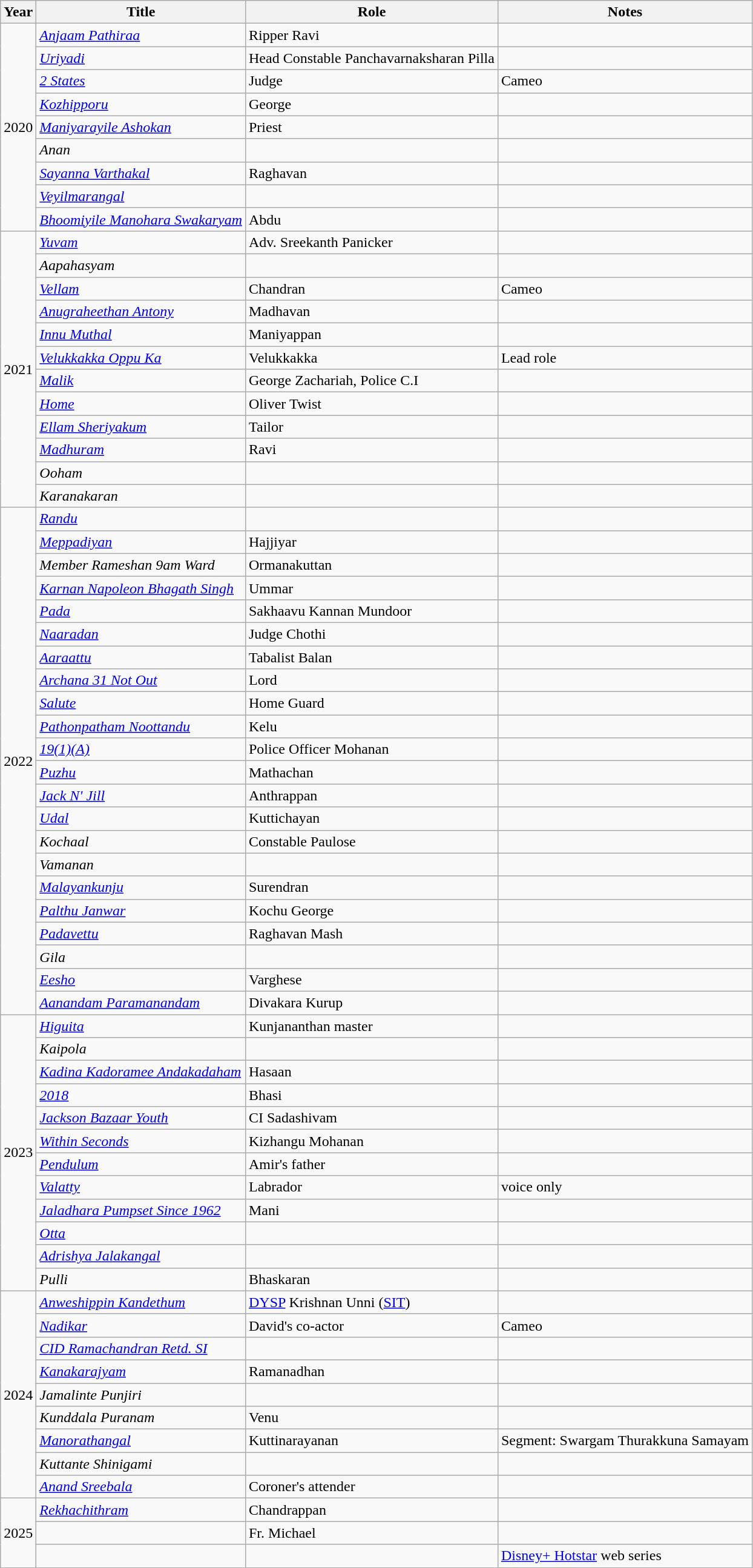<table class="wikitable sortable">
<tr>
<th>Year</th>
<th>Title</th>
<th>Role</th>
<th class="unsortable">Notes</th>
</tr>
<tr>
<td rowspan=9>2020</td>
<td><em><a href='#'>Anjaam Pathiraa</a></em></td>
<td>Ripper Ravi</td>
<td></td>
</tr>
<tr>
<td><em><a href='#'>Uriyadi</a></em></td>
<td>Head Constable Panchavarnaksharan Pilla</td>
<td></td>
</tr>
<tr>
<td><em><a href='#'>2 States</a></em></td>
<td>Judge</td>
<td>Cameo</td>
</tr>
<tr>
<td><em><a href='#'>Kozhipporu</a></em></td>
<td>George</td>
<td></td>
</tr>
<tr>
<td><em><a href='#'>Maniyarayile Ashokan</a></em></td>
<td>Priest</td>
<td></td>
</tr>
<tr>
<td><em>Anan</em></td>
<td></td>
<td></td>
</tr>
<tr>
<td><em><a href='#'>Sayanna Varthakal</a></em></td>
<td>Raghavan</td>
<td></td>
</tr>
<tr>
<td><em><a href='#'>Veyilmarangal </a></em></td>
<td></td>
<td></td>
</tr>
<tr>
<td><em><a href='#'>Bhoomiyile Manohara Swakaryam</a></em></td>
<td>Abdu</td>
<td></td>
</tr>
<tr>
<td rowspan=12>2021</td>
<td><em><a href='#'>Yuvam</a></em></td>
<td>Adv. Sreekanth Panicker</td>
<td></td>
</tr>
<tr>
<td><em>Aapahasyam</em></td>
<td></td>
<td></td>
</tr>
<tr>
<td><em><a href='#'>Vellam</a></em></td>
<td>Chandran</td>
<td>Cameo</td>
</tr>
<tr>
<td><em><a href='#'>Anugraheethan Antony</a></em></td>
<td>Madhavan</td>
<td></td>
</tr>
<tr>
<td><em><a href='#'>Innu Muthal</a></em></td>
<td>Maniyappan</td>
<td></td>
</tr>
<tr>
<td><em><a href='#'>Velukkakka Oppu Ka</a></em></td>
<td>Velukkakka</td>
<td>Lead role</td>
</tr>
<tr>
<td><em><a href='#'>Malik</a></em></td>
<td>George Zachariah, Police C.I</td>
<td></td>
</tr>
<tr>
<td><em><a href='#'>Home</a></em></td>
<td>Oliver Twist</td>
<td></td>
</tr>
<tr>
<td><em><a href='#'>Ellam Sheriyakum</a></em></td>
<td>Tailor</td>
<td></td>
</tr>
<tr>
<td><em><a href='#'>Madhuram</a></em></td>
<td>Ravi</td>
<td></td>
</tr>
<tr>
<td><em>Ooham</em></td>
<td></td>
<td></td>
</tr>
<tr>
<td><em>Karanakaran</em></td>
<td></td>
<td></td>
</tr>
<tr>
<td rowspan=22>2022</td>
<td><em><a href='#'>Randu</a></em></td>
<td></td>
<td></td>
</tr>
<tr>
<td><em><a href='#'>Meppadiyan</a></em></td>
<td>Hajjiyar</td>
<td></td>
</tr>
<tr>
<td><em>Member Rameshan 9am Ward</em></td>
<td>Ormanakuttan</td>
<td></td>
</tr>
<tr>
<td><em><a href='#'>Karnan Napoleon Bhagath Singh</a></em></td>
<td>Ummar</td>
<td></td>
</tr>
<tr>
<td><em><a href='#'>Pada</a></em></td>
<td>Sakhaavu Kannan Mundoor</td>
<td></td>
</tr>
<tr>
<td><em><a href='#'>Naaradan</a></em></td>
<td>Judge Chothi</td>
<td></td>
</tr>
<tr>
<td><em><a href='#'>Aaraattu</a></em></td>
<td>Tabalist Balan</td>
<td></td>
</tr>
<tr>
<td><em><a href='#'>Archana 31 Not Out</a></em></td>
<td>Lord</td>
<td></td>
</tr>
<tr>
<td><em><a href='#'>Salute</a></em></td>
<td>Home Guard</td>
<td></td>
</tr>
<tr>
<td><em><a href='#'>Pathonpatham Noottandu</a></em></td>
<td>Kelu</td>
<td></td>
</tr>
<tr>
<td><em><a href='#'>19(1)(A)</a></em></td>
<td>Police Officer Mohanan</td>
<td></td>
</tr>
<tr>
<td><em><a href='#'>Puzhu</a></em></td>
<td>Mathachan</td>
<td></td>
</tr>
<tr>
<td><em><a href='#'>Jack N' Jill</a></em></td>
<td>Anthrappan</td>
<td></td>
</tr>
<tr>
<td><em><a href='#'>Udal</a></em></td>
<td>Kuttichayan</td>
<td></td>
</tr>
<tr>
<td><em>Kochaal</em></td>
<td>Constable Paulose</td>
<td></td>
</tr>
<tr>
<td><em>Vamanan</em></td>
<td></td>
<td></td>
</tr>
<tr>
<td><em><a href='#'>Malayankunju</a></em></td>
<td>Surendran</td>
<td></td>
</tr>
<tr>
<td><em><a href='#'>Palthu Janwar</a></em></td>
<td>Kochu George</td>
<td></td>
</tr>
<tr>
<td><em><a href='#'>Padavettu</a></em></td>
<td>Raghavan Mash</td>
<td></td>
</tr>
<tr>
<td><em>Gila</em></td>
<td></td>
<td></td>
</tr>
<tr>
<td><em><a href='#'>Eesho</a></em></td>
<td>Varghese</td>
<td></td>
</tr>
<tr>
<td><em><a href='#'>Aanandam Paramanandam</a></em></td>
<td>Divakara Kurup</td>
<td></td>
</tr>
<tr>
<td rowspan=12>2023</td>
<td><em><a href='#'>Higuita</a></em></td>
<td>Kunjananthan master</td>
<td></td>
</tr>
<tr>
<td><em>Kaipola</em></td>
<td></td>
<td></td>
</tr>
<tr>
<td><em><a href='#'>Kadina Kadoramee Andakadaham</a></em></td>
<td>Hasaan</td>
<td></td>
</tr>
<tr>
<td><em><a href='#'>2018</a></em></td>
<td>Bhasi</td>
<td></td>
</tr>
<tr>
<td><em><a href='#'>Jackson Bazaar Youth</a></em></td>
<td>CI Sadashivam</td>
<td></td>
</tr>
<tr>
<td><em><a href='#'>Within Seconds</a></em></td>
<td>Kizhangu Mohanan</td>
<td></td>
</tr>
<tr>
<td><em><a href='#'>Pendulum</a></em></td>
<td>Amir's father</td>
<td></td>
</tr>
<tr>
<td><em><a href='#'>Valatty</a></em></td>
<td>Labrador</td>
<td>voice only</td>
</tr>
<tr>
<td><em><a href='#'>Jaladhara Pumpset Since 1962</a></em></td>
<td>Mani</td>
<td></td>
</tr>
<tr>
<td><em><a href='#'>Otta</a></em></td>
<td></td>
<td></td>
</tr>
<tr>
<td><em><a href='#'>Adrishya Jalakangal</a></em></td>
<td></td>
<td></td>
</tr>
<tr>
<td><em>Pulli</em></td>
<td>Bhaskaran</td>
<td></td>
</tr>
<tr>
<td rowspan=9>2024</td>
<td><em><a href='#'>Anweshippin Kandethum</a></em></td>
<td><a href='#'>DYSP</a> Krishnan Unni (<a href='#'>SIT</a>)</td>
<td></td>
</tr>
<tr>
<td><em><a href='#'>Nadikar</a></em></td>
<td>David's co-actor</td>
<td>Cameo</td>
</tr>
<tr>
<td><em><a href='#'>CID Ramachandran Retd. SI</a></em></td>
<td></td>
<td></td>
</tr>
<tr>
<td><em><a href='#'>Kanakarajyam</a></em></td>
<td>Ramanadhan</td>
<td></td>
</tr>
<tr>
<td><em>Jamalinte Punjiri</em></td>
<td></td>
<td></td>
</tr>
<tr>
<td><em>Kunddala Puranam</em></td>
<td>Venu</td>
<td></td>
</tr>
<tr>
<td><em><a href='#'>Manorathangal</a></em></td>
<td>Kuttinarayanan</td>
<td>Segment: Swargam Thurakkuna Samayam</td>
</tr>
<tr>
<td><em>Kuttante Shinigami</em></td>
<td></td>
<td></td>
</tr>
<tr>
<td><em><a href='#'>Anand Sreebala</a></em></td>
<td>Coroner's attender</td>
<td></td>
</tr>
<tr>
<td rowspan=3>2025</td>
<td><em><a href='#'>Rekhachithram</a></em></td>
<td>Chandrappan</td>
<td></td>
</tr>
<tr>
<td></td>
<td>Fr. Michael</td>
<td></td>
</tr>
<tr>
<td></td>
<td></td>
<td><a href='#'>Disney+ Hotstar</a> web series</td>
</tr>
</table>
